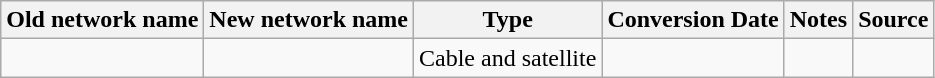<table class="wikitable">
<tr>
<th>Old network name</th>
<th>New network name</th>
<th>Type</th>
<th>Conversion Date</th>
<th>Notes</th>
<th>Source</th>
</tr>
<tr>
<td></td>
<td></td>
<td>Cable and satellite</td>
<td></td>
<td></td>
<td></td>
</tr>
</table>
